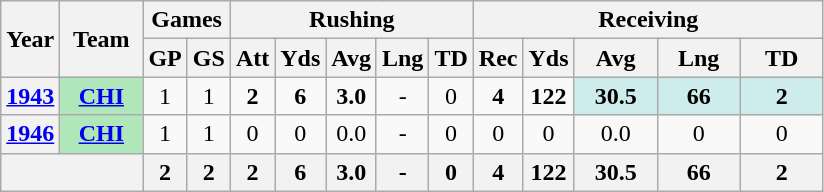<table class="wikitable" style="text-align:center;">
<tr>
<th rowspan="2">Year</th>
<th rowspan="2">Team</th>
<th colspan="2">Games</th>
<th colspan="5">Rushing</th>
<th colspan="5">Receiving</th>
</tr>
<tr>
<th>GP</th>
<th>GS</th>
<th>Att</th>
<th>Yds</th>
<th>Avg</th>
<th>Lng</th>
<th>TD</th>
<th>Rec</th>
<th>Yds</th>
<th>Avg</th>
<th>Lng</th>
<th>TD</th>
</tr>
<tr>
<th><a href='#'>1943</a></th>
<th style="background:#afe6ba; width:3em;"><a href='#'>CHI</a></th>
<td>1</td>
<td>1</td>
<td><strong>2</strong></td>
<td><strong>6</strong></td>
<td><strong>3.0</strong></td>
<td>-</td>
<td>0</td>
<td><strong>4</strong></td>
<td><strong>122</strong></td>
<td style="background:#cfecec; width:3em;"><strong>30.5</strong></td>
<td style="background:#cfecec; width:3em;"><strong>66</strong></td>
<td style="background:#cfecec; width:3em;"><strong>2</strong></td>
</tr>
<tr>
<th><a href='#'>1946</a></th>
<th style="background:#afe6ba; width:3em;"><a href='#'>CHI</a></th>
<td>1</td>
<td>1</td>
<td>0</td>
<td>0</td>
<td>0.0</td>
<td>-</td>
<td>0</td>
<td>0</td>
<td>0</td>
<td>0.0</td>
<td>0</td>
<td>0</td>
</tr>
<tr>
<th colspan="2"></th>
<th>2</th>
<th>2</th>
<th>2</th>
<th>6</th>
<th>3.0</th>
<th>-</th>
<th>0</th>
<th>4</th>
<th>122</th>
<th>30.5</th>
<th>66</th>
<th>2</th>
</tr>
</table>
